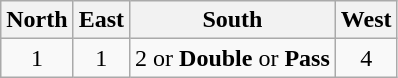<table class=wikitable>
<tr>
<th>North</th>
<th>East</th>
<th>South</th>
<th>West</th>
</tr>
<tr align=center>
<td>1</td>
<td>1</td>
<td>2 or <strong>Double</strong> or <strong>Pass</strong></td>
<td>4</td>
</tr>
</table>
